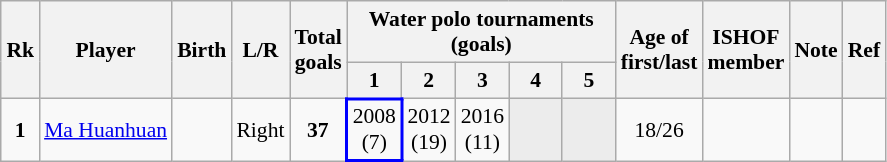<table class="wikitable sortable" style="text-align: center; font-size: 90%; margin-left: 1em;">
<tr>
<th rowspan="2">Rk</th>
<th rowspan="2">Player</th>
<th rowspan="2">Birth</th>
<th rowspan="2">L/R</th>
<th rowspan="2">Total<br>goals</th>
<th colspan="5">Water polo tournaments<br>(goals)</th>
<th rowspan="2">Age of<br>first/last</th>
<th rowspan="2">ISHOF<br>member</th>
<th rowspan="2">Note</th>
<th rowspan="2" class="unsortable">Ref</th>
</tr>
<tr>
<th>1</th>
<th style="width: 2em;" class="unsortable">2</th>
<th style="width: 2em;" class="unsortable">3</th>
<th style="width: 2em;" class="unsortable">4</th>
<th style="width: 2em;" class="unsortable">5</th>
</tr>
<tr>
<td><strong>1</strong></td>
<td style="text-align: left;" data-sort-value="Ma, Huanhuan"><a href='#'>Ma Huanhuan</a></td>
<td></td>
<td>Right</td>
<td><strong>37</strong></td>
<td style="border: 2px solid blue;">2008<br>(7)</td>
<td>2012<br>(19)</td>
<td>2016<br>(11)</td>
<td style="background-color: #ececec;"></td>
<td style="background-color: #ececec;"></td>
<td>18/26</td>
<td></td>
<td style="text-align: left;"></td>
<td></td>
</tr>
</table>
